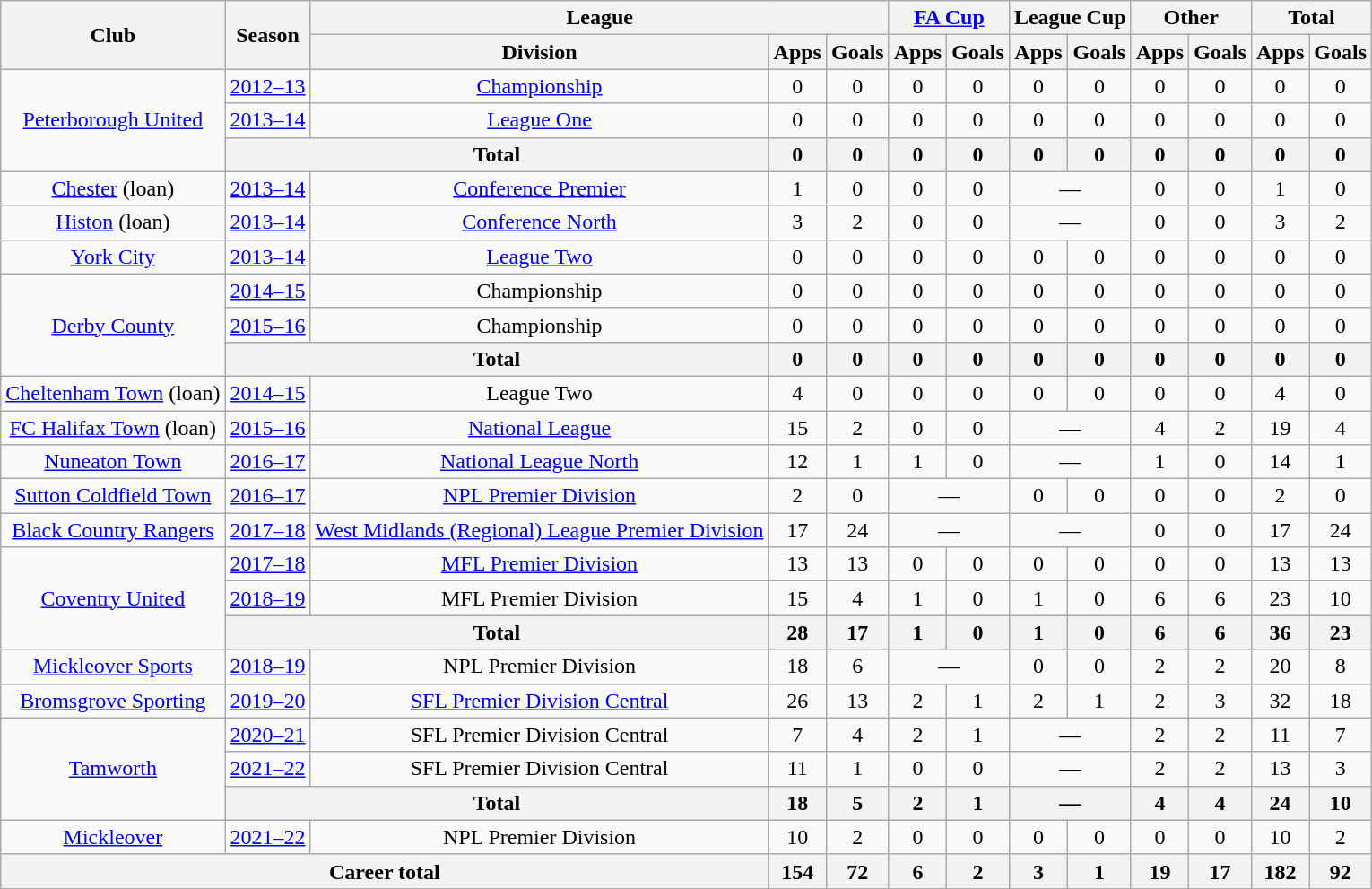<table class=wikitable style="text-align: center;">
<tr>
<th rowspan=2>Club</th>
<th rowspan=2>Season</th>
<th colspan=3>League</th>
<th colspan=2><a href='#'>FA Cup</a></th>
<th colspan=2>League Cup</th>
<th colspan=2>Other</th>
<th colspan=2>Total</th>
</tr>
<tr>
<th>Division</th>
<th>Apps</th>
<th>Goals</th>
<th>Apps</th>
<th>Goals</th>
<th>Apps</th>
<th>Goals</th>
<th>Apps</th>
<th>Goals</th>
<th>Apps</th>
<th>Goals</th>
</tr>
<tr>
<td rowspan=3><a href='#'>Peterborough United</a></td>
<td><a href='#'>2012–13</a></td>
<td><a href='#'>Championship</a></td>
<td>0</td>
<td>0</td>
<td>0</td>
<td>0</td>
<td>0</td>
<td>0</td>
<td>0</td>
<td>0</td>
<td>0</td>
<td>0</td>
</tr>
<tr>
<td><a href='#'>2013–14</a></td>
<td><a href='#'>League One</a></td>
<td>0</td>
<td>0</td>
<td>0</td>
<td>0</td>
<td>0</td>
<td>0</td>
<td>0</td>
<td>0</td>
<td>0</td>
<td>0</td>
</tr>
<tr>
<th colspan=2>Total</th>
<th>0</th>
<th>0</th>
<th>0</th>
<th>0</th>
<th>0</th>
<th>0</th>
<th>0</th>
<th>0</th>
<th>0</th>
<th>0</th>
</tr>
<tr>
<td><a href='#'>Chester</a> (loan)</td>
<td><a href='#'>2013–14</a></td>
<td><a href='#'>Conference Premier</a></td>
<td>1</td>
<td>0</td>
<td>0</td>
<td>0</td>
<td colspan=2>—</td>
<td>0</td>
<td>0</td>
<td>1</td>
<td>0</td>
</tr>
<tr>
<td><a href='#'>Histon</a> (loan)</td>
<td><a href='#'>2013–14</a></td>
<td><a href='#'>Conference North</a></td>
<td>3</td>
<td>2</td>
<td>0</td>
<td>0</td>
<td colspan=2>—</td>
<td>0</td>
<td>0</td>
<td>3</td>
<td>2</td>
</tr>
<tr>
<td><a href='#'>York City</a></td>
<td><a href='#'>2013–14</a></td>
<td><a href='#'>League Two</a></td>
<td>0</td>
<td>0</td>
<td>0</td>
<td>0</td>
<td>0</td>
<td>0</td>
<td>0</td>
<td>0</td>
<td>0</td>
<td>0</td>
</tr>
<tr>
<td rowspan=3><a href='#'>Derby County</a></td>
<td><a href='#'>2014–15</a></td>
<td>Championship</td>
<td>0</td>
<td>0</td>
<td>0</td>
<td>0</td>
<td>0</td>
<td>0</td>
<td>0</td>
<td>0</td>
<td>0</td>
<td>0</td>
</tr>
<tr>
<td><a href='#'>2015–16</a></td>
<td>Championship</td>
<td>0</td>
<td>0</td>
<td>0</td>
<td>0</td>
<td>0</td>
<td>0</td>
<td>0</td>
<td>0</td>
<td>0</td>
<td>0</td>
</tr>
<tr>
<th colspan=2>Total</th>
<th>0</th>
<th>0</th>
<th>0</th>
<th>0</th>
<th>0</th>
<th>0</th>
<th>0</th>
<th>0</th>
<th>0</th>
<th>0</th>
</tr>
<tr>
<td><a href='#'>Cheltenham Town</a> (loan)</td>
<td><a href='#'>2014–15</a></td>
<td>League Two</td>
<td>4</td>
<td>0</td>
<td>0</td>
<td>0</td>
<td>0</td>
<td>0</td>
<td>0</td>
<td>0</td>
<td>4</td>
<td>0</td>
</tr>
<tr>
<td><a href='#'>FC Halifax Town</a> (loan)</td>
<td><a href='#'>2015–16</a></td>
<td><a href='#'>National League</a></td>
<td>15</td>
<td>2</td>
<td>0</td>
<td>0</td>
<td colspan=2>—</td>
<td>4</td>
<td>2</td>
<td>19</td>
<td>4</td>
</tr>
<tr>
<td><a href='#'>Nuneaton Town</a></td>
<td><a href='#'>2016–17</a></td>
<td><a href='#'>National League North</a></td>
<td>12</td>
<td>1</td>
<td>1</td>
<td>0</td>
<td colspan=2>—</td>
<td>1</td>
<td>0</td>
<td>14</td>
<td>1</td>
</tr>
<tr>
<td><a href='#'>Sutton Coldfield Town</a></td>
<td><a href='#'>2016–17</a></td>
<td><a href='#'>NPL Premier Division</a></td>
<td>2</td>
<td>0</td>
<td colspan=2>—</td>
<td>0</td>
<td>0</td>
<td>0</td>
<td>0</td>
<td>2</td>
<td>0</td>
</tr>
<tr>
<td><a href='#'>Black Country Rangers</a></td>
<td><a href='#'>2017–18</a></td>
<td><a href='#'>West Midlands (Regional) League Premier Division</a></td>
<td>17</td>
<td>24</td>
<td colspan=2>—</td>
<td colspan=2>—</td>
<td>0</td>
<td>0</td>
<td>17</td>
<td>24</td>
</tr>
<tr>
<td rowspan=3><a href='#'>Coventry United</a></td>
<td><a href='#'>2017–18</a></td>
<td><a href='#'>MFL Premier Division</a></td>
<td>13</td>
<td>13</td>
<td>0</td>
<td>0</td>
<td>0</td>
<td>0</td>
<td>0</td>
<td>0</td>
<td>13</td>
<td>13</td>
</tr>
<tr>
<td><a href='#'>2018–19</a><br></td>
<td>MFL Premier Division</td>
<td>15</td>
<td>4</td>
<td>1</td>
<td>0</td>
<td>1</td>
<td>0</td>
<td>6</td>
<td>6</td>
<td>23</td>
<td>10</td>
</tr>
<tr>
<th colspan=2>Total</th>
<th>28</th>
<th>17</th>
<th>1</th>
<th>0</th>
<th>1</th>
<th>0</th>
<th>6</th>
<th>6</th>
<th>36</th>
<th>23</th>
</tr>
<tr>
<td><a href='#'>Mickleover Sports</a></td>
<td><a href='#'>2018–19</a></td>
<td>NPL Premier Division</td>
<td>18</td>
<td>6</td>
<td colspan=2>—</td>
<td>0</td>
<td>0</td>
<td>2</td>
<td>2</td>
<td>20</td>
<td>8</td>
</tr>
<tr>
<td><a href='#'>Bromsgrove Sporting</a></td>
<td><a href='#'>2019–20</a></td>
<td><a href='#'>SFL Premier Division Central</a></td>
<td>26</td>
<td>13</td>
<td>2</td>
<td>1</td>
<td>2</td>
<td>1</td>
<td>2</td>
<td>3</td>
<td>32</td>
<td>18</td>
</tr>
<tr>
<td rowspan=3><a href='#'>Tamworth</a></td>
<td><a href='#'>2020–21</a></td>
<td>SFL Premier Division Central</td>
<td>7</td>
<td>4</td>
<td>2</td>
<td>1</td>
<td colspan="2">—</td>
<td>2</td>
<td>2</td>
<td>11</td>
<td>7</td>
</tr>
<tr>
<td><a href='#'>2021–22</a></td>
<td>SFL Premier Division Central</td>
<td>11</td>
<td>1</td>
<td>0</td>
<td>0</td>
<td colspan="2">—</td>
<td>2</td>
<td>2</td>
<td>13</td>
<td>3</td>
</tr>
<tr>
<th colspan=2>Total</th>
<th>18</th>
<th>5</th>
<th>2</th>
<th>1</th>
<th colspan=2>—</th>
<th>4</th>
<th>4</th>
<th>24</th>
<th>10</th>
</tr>
<tr>
<td><a href='#'>Mickleover</a></td>
<td><a href='#'>2021–22</a></td>
<td>NPL Premier Division</td>
<td>10</td>
<td>2</td>
<td>0</td>
<td>0</td>
<td>0</td>
<td>0</td>
<td>0</td>
<td>0</td>
<td>10</td>
<td>2</td>
</tr>
<tr>
<th colspan=3>Career total</th>
<th>154</th>
<th>72</th>
<th>6</th>
<th>2</th>
<th>3</th>
<th>1</th>
<th>19</th>
<th>17</th>
<th>182</th>
<th>92</th>
</tr>
</table>
